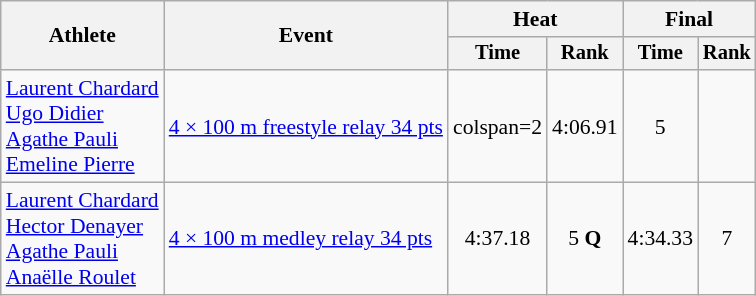<table class=wikitable style=font-size:90%;text-align:center>
<tr>
<th rowspan=2>Athlete</th>
<th rowspan=2>Event</th>
<th colspan=2>Heat</th>
<th colspan=2>Final</th>
</tr>
<tr style=font-size:95%>
<th>Time</th>
<th>Rank</th>
<th>Time</th>
<th>Rank</th>
</tr>
<tr align=center>
<td align=left><a href='#'>Laurent Chardard</a><br><a href='#'>Ugo Didier</a><br><a href='#'>Agathe Pauli</a><br><a href='#'>Emeline Pierre</a></td>
<td align=left><a href='#'>4 × 100 m freestyle relay 34 pts</a></td>
<td>colspan=2 </td>
<td>4:06.91</td>
<td>5</td>
</tr>
<tr align=center>
<td align=left><a href='#'>Laurent Chardard</a><br><a href='#'>Hector Denayer</a><br><a href='#'>Agathe Pauli</a><br><a href='#'>Anaëlle Roulet</a></td>
<td align=left><a href='#'>4 × 100 m medley relay 34 pts</a></td>
<td>4:37.18</td>
<td>5 <strong>Q</strong></td>
<td>4:34.33</td>
<td>7</td>
</tr>
</table>
